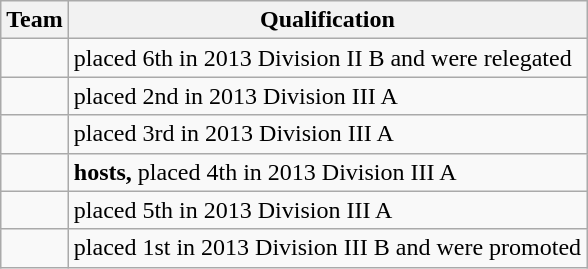<table class="wikitable">
<tr>
<th>Team</th>
<th>Qualification</th>
</tr>
<tr>
<td></td>
<td>placed 6th in 2013 Division II B and were relegated</td>
</tr>
<tr>
<td></td>
<td>placed 2nd in 2013 Division III A</td>
</tr>
<tr>
<td></td>
<td>placed 3rd in 2013 Division III A</td>
</tr>
<tr>
<td></td>
<td><strong>hosts,</strong> placed 4th in 2013 Division III A</td>
</tr>
<tr>
<td></td>
<td>placed 5th in 2013 Division III A</td>
</tr>
<tr>
<td></td>
<td>placed 1st in 2013 Division III B and were promoted</td>
</tr>
</table>
